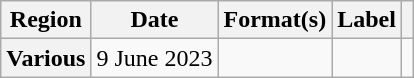<table class="wikitable plainrowheaders">
<tr>
<th scope="col">Region</th>
<th scope="col">Date</th>
<th scope="col">Format(s)</th>
<th scope="col">Label</th>
<th scope="col"></th>
</tr>
<tr>
<th scope="row">Various</th>
<td>9 June 2023</td>
<td></td>
<td></td>
</tr>
</table>
